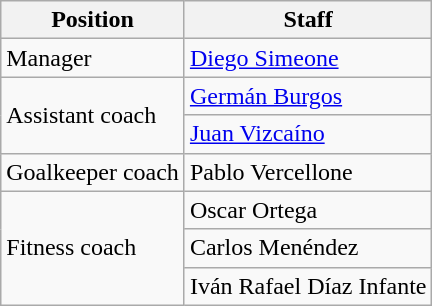<table class="wikitable">
<tr>
<th>Position</th>
<th>Staff</th>
</tr>
<tr>
<td>Manager</td>
<td> <a href='#'>Diego Simeone</a></td>
</tr>
<tr>
<td rowspan="2">Assistant coach</td>
<td> <a href='#'>Germán Burgos</a></td>
</tr>
<tr>
<td> <a href='#'>Juan Vizcaíno</a></td>
</tr>
<tr>
<td>Goalkeeper coach</td>
<td> Pablo Vercellone</td>
</tr>
<tr>
<td rowspan="3">Fitness coach</td>
<td> Oscar Ortega</td>
</tr>
<tr>
<td> Carlos Menéndez</td>
</tr>
<tr>
<td> Iván Rafael Díaz Infante</td>
</tr>
</table>
